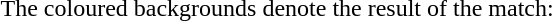<table width="100%">
<tr>
<td>The coloured backgrounds denote the result of the match:<br></td>
</tr>
</table>
